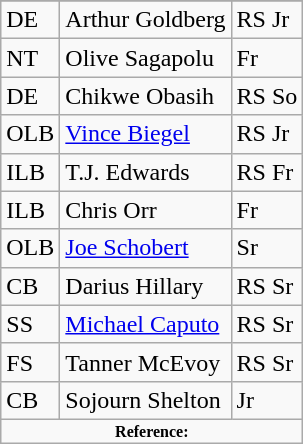<table class="wikitable">
<tr>
</tr>
<tr>
<td>DE</td>
<td>Arthur Goldberg</td>
<td>RS Jr</td>
</tr>
<tr>
<td>NT</td>
<td>Olive Sagapolu</td>
<td>Fr</td>
</tr>
<tr>
<td>DE</td>
<td>Chikwe Obasih</td>
<td>RS So</td>
</tr>
<tr>
<td>OLB</td>
<td><a href='#'>Vince Biegel</a></td>
<td>RS Jr</td>
</tr>
<tr>
<td>ILB</td>
<td>T.J. Edwards</td>
<td>RS Fr</td>
</tr>
<tr>
<td>ILB</td>
<td>Chris Orr</td>
<td>Fr</td>
</tr>
<tr>
<td>OLB</td>
<td><a href='#'>Joe Schobert</a></td>
<td>Sr</td>
</tr>
<tr>
<td>CB</td>
<td>Darius Hillary</td>
<td>RS Sr</td>
</tr>
<tr>
<td>SS</td>
<td><a href='#'>Michael Caputo</a></td>
<td>RS Sr</td>
</tr>
<tr>
<td>FS</td>
<td>Tanner McEvoy</td>
<td>RS Sr</td>
</tr>
<tr>
<td>CB</td>
<td>Sojourn Shelton</td>
<td>Jr</td>
</tr>
<tr>
<td colspan="3"  style="font-size:8pt; text-align:center;"><strong>Reference:</strong></td>
</tr>
</table>
